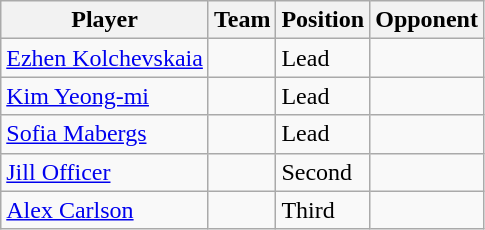<table class="wikitable">
<tr>
<th>Player</th>
<th>Team</th>
<th>Position</th>
<th>Opponent</th>
</tr>
<tr>
<td><a href='#'>Ezhen Kolchevskaia</a></td>
<td></td>
<td data-sort-value="1">Lead</td>
<td></td>
</tr>
<tr>
<td><a href='#'>Kim Yeong-mi</a></td>
<td></td>
<td data-sort-value="1">Lead</td>
<td></td>
</tr>
<tr>
<td><a href='#'>Sofia Mabergs</a></td>
<td></td>
<td data-sort-value="1">Lead</td>
<td></td>
</tr>
<tr>
<td><a href='#'>Jill Officer</a></td>
<td></td>
<td data-sort-value="2">Second</td>
<td></td>
</tr>
<tr>
<td><a href='#'>Alex Carlson</a></td>
<td></td>
<td data-sort-value="3">Third</td>
<td></td>
</tr>
</table>
